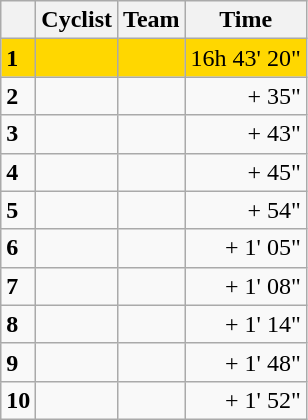<table class="wikitable">
<tr>
<th></th>
<th>Cyclist</th>
<th>Team</th>
<th>Time</th>
</tr>
<tr bgcolor="gold">
<td><strong>1</strong></td>
<td></td>
<td></td>
<td align="right">16h 43' 20"</td>
</tr>
<tr>
<td><strong>2</strong></td>
<td></td>
<td></td>
<td align="right">+ 35"</td>
</tr>
<tr>
<td><strong>3</strong></td>
<td></td>
<td></td>
<td align="right">+ 43"</td>
</tr>
<tr>
<td><strong>4</strong></td>
<td></td>
<td></td>
<td align="right">+ 45"</td>
</tr>
<tr>
<td><strong>5</strong></td>
<td></td>
<td></td>
<td align="right">+ 54"</td>
</tr>
<tr>
<td><strong>6</strong></td>
<td></td>
<td></td>
<td align="right">+ 1' 05"</td>
</tr>
<tr>
<td><strong>7</strong></td>
<td></td>
<td></td>
<td align="right">+ 1' 08"</td>
</tr>
<tr>
<td><strong>8</strong></td>
<td></td>
<td></td>
<td align="right">+ 1' 14"</td>
</tr>
<tr>
<td><strong>9</strong></td>
<td></td>
<td></td>
<td align="right">+ 1' 48"</td>
</tr>
<tr>
<td><strong>10</strong></td>
<td></td>
<td></td>
<td align="right">+ 1' 52"</td>
</tr>
</table>
